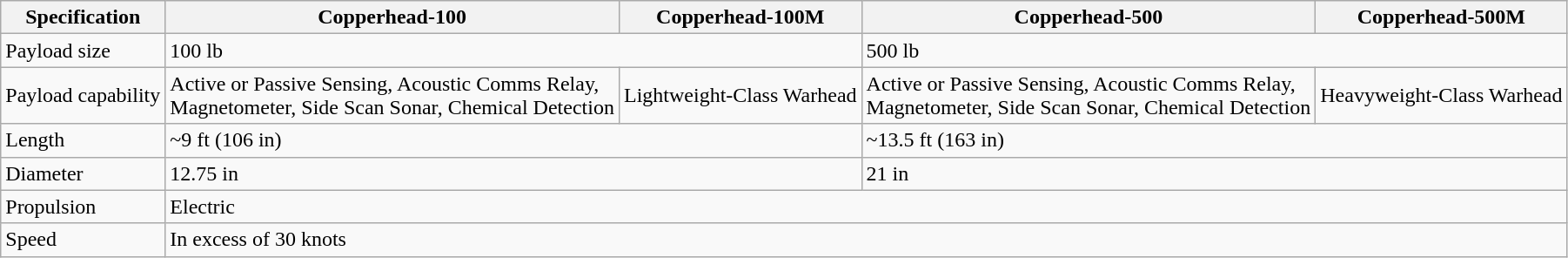<table class="wikitable">
<tr>
<th>Specification</th>
<th>Copperhead-100</th>
<th>Copperhead-100M</th>
<th>Copperhead-500</th>
<th>Copperhead-500M</th>
</tr>
<tr>
<td>Payload size</td>
<td colspan="2">100 lb</td>
<td colspan="2">500 lb</td>
</tr>
<tr>
<td>Payload capability</td>
<td>Active or Passive Sensing, Acoustic Comms Relay,<br>Magnetometer, Side Scan Sonar, Chemical Detection</td>
<td>Lightweight-Class Warhead </td>
<td>Active or Passive Sensing, Acoustic Comms Relay,<br>Magnetometer, Side Scan Sonar, Chemical Detection</td>
<td>Heavyweight-Class Warhead</td>
</tr>
<tr>
<td>Length</td>
<td colspan="2">~9 ft (106 in)</td>
<td colspan="2">~13.5 ft (163 in)</td>
</tr>
<tr>
<td>Diameter</td>
<td colspan="2">12.75 in</td>
<td colspan="2">21 in</td>
</tr>
<tr>
<td>Propulsion</td>
<td colspan="4">Electric</td>
</tr>
<tr>
<td>Speed</td>
<td colspan="4">In excess of 30 knots</td>
</tr>
</table>
